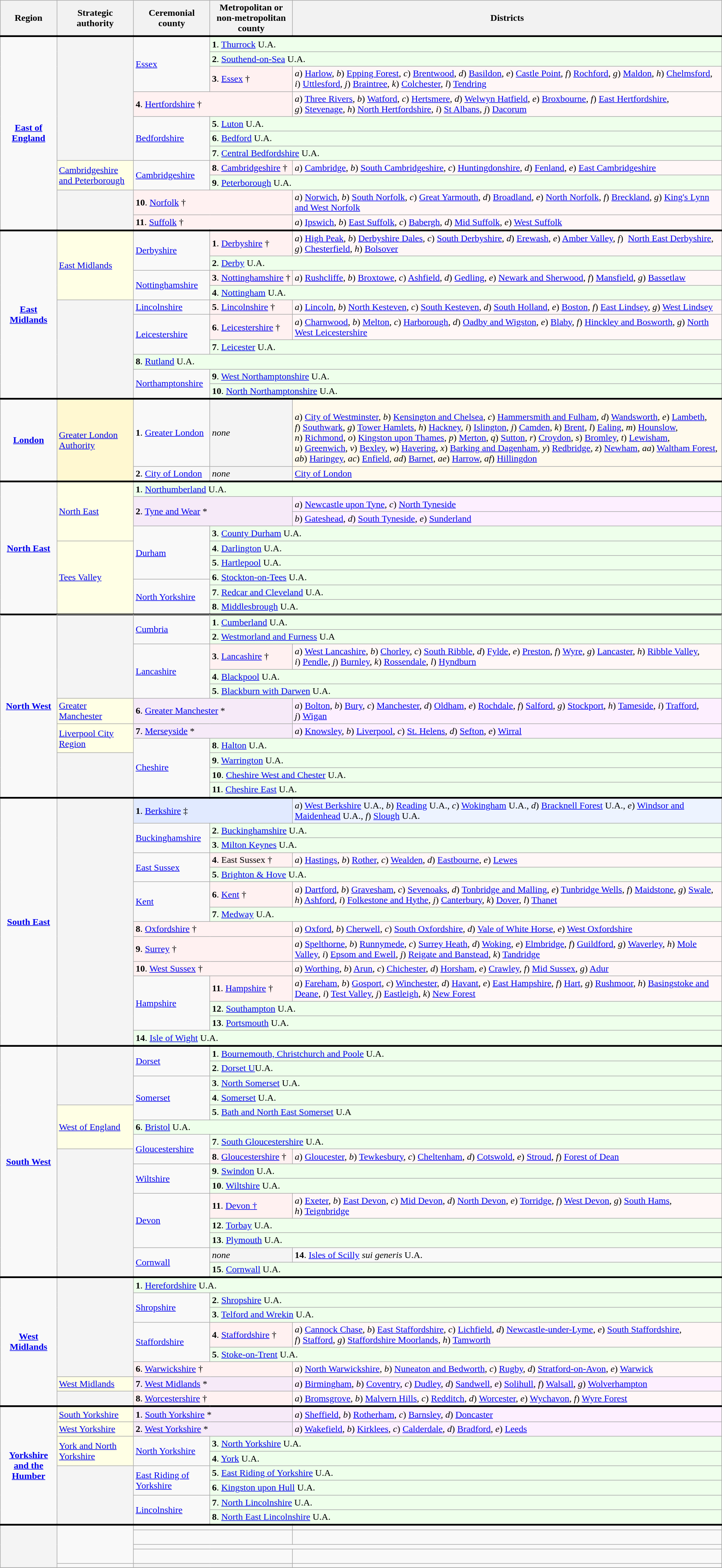<table class="wikitable">
<tr>
<th>Region</th>
<th>Strategic<br>authority</th>
<th>Ceremonial<br>county</th>
<th>Metropolitan or<br>non-metropolitan<br>county</th>
<th>Districts<br></th>
</tr>
<tr style="border-top: 3px solid black">
<td rowspan="11" align="center"><strong><a href='#'>East of England</a></strong><br></td>
<td rowspan="7" style="background: #f4f4f4"></td>
<td rowspan="3"><a href='#'>Essex</a></td>
<td colspan="2" style="background: #eeffeb"><strong>1</strong>. <a href='#'>Thurrock</a> U.A.</td>
</tr>
<tr>
<td colspan="2" style="background: #eeffeb"><strong>2</strong>. <a href='#'>Southend-on-Sea</a> U.A.</td>
</tr>
<tr>
<td style="background: #fff1f1"><strong>3</strong>. <a href='#'>Essex</a> †</td>
<td style="background: #fff7f7"><em>a</em>) <a href='#'>Harlow</a>, <em>b</em>) <a href='#'>Epping Forest</a>, <em>c</em>) <a href='#'>Brentwood</a>, <em>d</em>) <a href='#'>Basildon</a>, <em>e</em>) <a href='#'>Castle Point</a>, <em>f</em>) <a href='#'>Rochford</a>, <em>g</em>) <a href='#'>Maldon</a>, <em>h</em>) <a href='#'>Chelmsford</a>, <em>i</em>) <a href='#'>Uttlesford</a>, <em>j</em>) <a href='#'>Braintree</a>, <em>k</em>) <a href='#'>Colchester</a>, <em>l</em>) <a href='#'>Tendring</a></td>
</tr>
<tr>
<td colspan="2" style="background: #fff1f1"><strong>4</strong>. <a href='#'>Hertfordshire</a> †</td>
<td style="background: #fff7f7"><em>a</em>) <a href='#'>Three Rivers</a>, <em>b</em>) <a href='#'>Watford</a>, <em>c</em>) <a href='#'>Hertsmere</a>, <em>d</em>) <a href='#'>Welwyn Hatfield</a>, <em>e</em>) <a href='#'>Broxbourne</a>, <em>f</em>) <a href='#'>East Hertfordshire</a>, <em>g</em>) <a href='#'>Stevenage</a>, <em>h</em>) <a href='#'>North Hertfordshire</a>, <em>i</em>) <a href='#'>St Albans</a>, <em>j</em>) <a href='#'>Dacorum</a></td>
</tr>
<tr>
<td rowspan="3"><a href='#'>Bedfordshire</a></td>
<td colspan="2" style="background: #eeffeb"><strong>5</strong>. <a href='#'>Luton</a> U.A.</td>
</tr>
<tr>
<td colspan="2" style="background: #eeffeb"><strong>6</strong>. <a href='#'>Bedford</a> U.A.</td>
</tr>
<tr>
<td colspan="2" style="background: #eeffeb"><strong>7</strong>. <a href='#'>Central Bedfordshire</a> U.A.</td>
</tr>
<tr>
<td rowspan="2" style="background: #FFFFE5"><a href='#'>Cambridgeshire and Peterborough</a></td>
<td rowspan="2"><a href='#'>Cambridgeshire</a></td>
<td style="background: #fff1f1"><strong>8</strong>. <a href='#'>Cambridgeshire</a> †</td>
<td style="background: #fff7f7"><em>a</em>) <a href='#'>Cambridge</a>, <em>b</em>) <a href='#'>South Cambridgeshire</a>, <em>c</em>) <a href='#'>Huntingdonshire</a>, <em>d</em>) <a href='#'>Fenland</a>, <em>e</em>) <a href='#'>East Cambridgeshire</a></td>
</tr>
<tr>
<td colspan="2" style="background: #eeffeb"><strong>9</strong>. <a href='#'>Peterborough</a> U.A.</td>
</tr>
<tr>
<td rowspan="2" style="background: #f4f4f4"></td>
<td colspan="2" style="background: #fff1f1"><strong>10</strong>. <a href='#'>Norfolk</a> †</td>
<td style="background: #fff7f7"><em>a</em>) <a href='#'>Norwich</a>, <em>b</em>) <a href='#'>South Norfolk</a>, <em>c</em>) <a href='#'>Great Yarmouth</a>, <em>d</em>) <a href='#'>Broadland</a>, <em>e</em>) <a href='#'>North Norfolk</a>, <em>f</em>) <a href='#'>Breckland</a>, <em>g</em>) <a href='#'>King's Lynn and West Norfolk</a></td>
</tr>
<tr>
<td colspan="2" style="background: #fff1f1"><strong>11</strong>. <a href='#'>Suffolk</a> †</td>
<td style="background: #fff7f7"><em>a</em>) <a href='#'>Ipswich</a>, <em>b</em>) <a href='#'>East Suffolk</a>, <em>c</em>) <a href='#'>Babergh</a>, <em>d</em>) <a href='#'>Mid Suffolk</a>, <em>e</em>) <a href='#'>West Suffolk</a></td>
</tr>
<tr style="border-top: 3px solid black">
<td rowspan="10" align="center"><strong><a href='#'>East Midlands</a></strong><br></td>
<td rowspan="4" style="background: #FFFFE5"><a href='#'>East Midlands</a></td>
<td rowspan="2"><a href='#'>Derbyshire</a></td>
<td style="background: #fff1f1"><strong>1</strong>. <a href='#'>Derbyshire</a> †</td>
<td style="background: #fff7f7"><em>a</em>) <a href='#'>High Peak</a>, <em>b</em>) <a href='#'>Derbyshire Dales</a>, <em>c</em>) <a href='#'>South Derbyshire</a>, <em>d</em>) <a href='#'>Erewash</a>, <em>e</em>) <a href='#'>Amber Valley</a>, <em>f</em>)  <a href='#'>North East Derbyshire</a>, <em>g</em>) <a href='#'>Chesterfield</a>, <em>h</em>) <a href='#'>Bolsover</a></td>
</tr>
<tr>
<td colspan="2" style="background: #eeffeb"><strong>2</strong>. <a href='#'>Derby</a> U.A.</td>
</tr>
<tr>
<td rowspan="2"><a href='#'>Nottinghamshire</a></td>
<td style="background: #fff1f1"><strong>3</strong>. <a href='#'>Nottinghamshire</a> †</td>
<td style="background: #fff7f7"><em>a</em>) <a href='#'>Rushcliffe</a>, <em>b</em>) <a href='#'>Broxtowe</a>, <em>c</em>) <a href='#'>Ashfield</a>, <em>d</em>) <a href='#'>Gedling</a>, <em>e</em>) <a href='#'>Newark and Sherwood</a>, <em>f</em>) <a href='#'>Mansfield</a>, <em>g</em>) <a href='#'>Bassetlaw</a></td>
</tr>
<tr>
<td colspan="2" style="background: #eeffeb"><strong>4</strong>. <a href='#'>Nottingham</a> U.A.</td>
</tr>
<tr>
<td rowspan="6" style="background: #f4f4f4"></td>
<td><a href='#'>Lincolnshire</a><br></td>
<td style="background: #fff1f1"><strong>5</strong>. <a href='#'>Lincolnshire</a> †</td>
<td style="background: #fff7f7"><em>a</em>) <a href='#'>Lincoln</a>, <em>b</em>) <a href='#'>North Kesteven</a>, <em>c</em>) <a href='#'>South Kesteven</a>, <em>d</em>) <a href='#'>South Holland</a>, <em>e</em>) <a href='#'>Boston</a>, <em>f</em>) <a href='#'>East Lindsey</a>, <em>g</em>) <a href='#'>West Lindsey</a></td>
</tr>
<tr>
<td rowspan="2"><a href='#'>Leicestershire</a></td>
<td style="background: #fff1f1"><strong>6</strong>. <a href='#'>Leicestershire</a> †</td>
<td style="background: #fff7f7"><em>a</em>) <a href='#'>Charnwood</a>, <em>b</em>) <a href='#'>Melton</a>, <em>c</em>) <a href='#'>Harborough</a>, <em>d</em>) <a href='#'>Oadby and Wigston</a>, <em>e</em>) <a href='#'>Blaby</a>, <em>f</em>) <a href='#'>Hinckley and Bosworth</a>, <em>g</em>) <a href='#'>North West Leicestershire</a></td>
</tr>
<tr>
<td colspan="2" style="background: #eeffeb"><strong>7</strong>. <a href='#'>Leicester</a> U.A.</td>
</tr>
<tr>
<td colspan="3" style="background: #eeffeb"><strong>8</strong>. <a href='#'>Rutland</a> U.A.</td>
</tr>
<tr>
<td rowspan="2"><a href='#'>Northamptonshire</a></td>
<td colspan="2" style="background: #eeffeb"><strong>9</strong>. <a href='#'>West Northamptonshire</a> U.A.</td>
</tr>
<tr>
<td colspan="2" style="background: #eeffeb"><strong>10</strong>. <a href='#'>North Northamptonshire</a> U.A.</td>
</tr>
<tr style="border-top: 3px solid black">
<td rowspan="2" align="center"><strong><a href='#'>London</a></strong> <br></td>
<td rowspan="2" style="background: #FFF8D1"><a href='#'>Greater London Authority</a></td>
<td><strong>1</strong>. <a href='#'>Greater London</a></td>
<td style="background: #f4f4f4"><em>none</em></td>
<td style="background: #FFFAED"><br><em>a</em>) <a href='#'>City of Westminster</a>, 
<em>b</em>) <a href='#'>Kensington and Chelsea</a>,
<em>c</em>) <a href='#'>Hammersmith and Fulham</a>,
<em>d</em>) <a href='#'>Wandsworth</a>,
<em>e</em>) <a href='#'>Lambeth</a>,
<em>f</em>) <a href='#'>Southwark</a>,
<em>g</em>) <a href='#'>Tower Hamlets</a>,
<em>h</em>) <a href='#'>Hackney</a>,
<em>i</em>) <a href='#'>Islington</a>,
<em>j</em>) <a href='#'>Camden</a>,
<em>k</em>) <a href='#'>Brent</a>,
<em>l</em>) <a href='#'>Ealing</a>,
<em>m</em>) <a href='#'>Hounslow</a>,
<em>n</em>) <a href='#'>Richmond</a>,
<em>o</em>) <a href='#'>Kingston upon Thames</a>,
<em>p</em>) <a href='#'>Merton</a>,
<em>q</em>) <a href='#'>Sutton</a>,
<em>r</em>) <a href='#'>Croydon</a>,
<em>s</em>) <a href='#'>Bromley</a>,
<em>t</em>) <a href='#'>Lewisham</a>,
<em>u</em>) <a href='#'>Greenwich</a>,
<em>v</em>) <a href='#'>Bexley</a>,
<em>w</em>) <a href='#'>Havering</a>,
<em>x</em>) <a href='#'>Barking and Dagenham</a>,
<em>y</em>) <a href='#'>Redbridge</a>,
<em>z</em>) <a href='#'>Newham</a>,
<em>aa</em>) <a href='#'>Waltham Forest</a>,
<em>ab</em>) <a href='#'>Haringey</a>,
<em>ac</em>) <a href='#'>Enfield</a>,
<em>ad</em>) <a href='#'>Barnet</a>,
<em>ae</em>) <a href='#'>Harrow</a>,
<em>af</em>) <a href='#'>Hillingdon</a></td>
</tr>
<tr>
<td><strong>2</strong>. <a href='#'>City of London</a></td>
<td style="background: #f4f4f4"><em>none</em></td>
<td style="background: #FFFAED"><a href='#'>City of London</a></td>
</tr>
<tr style="border-top: 3px solid black">
<td rowspan="10" align="center"><strong><a href='#'>North East</a></strong><br></td>
<td rowspan="4" style="background: #FFFFE5"><a href='#'>North East</a></td>
<td colspan="3" style="background: #eeffeb"><strong>1</strong>. <a href='#'>Northumberland</a> U.A.</td>
</tr>
<tr>
<td colspan="2" rowspan="2" style="background: #F6EAF8"><strong>2</strong>. <a href='#'>Tyne and Wear</a> *</td>
<td style="background: #FDEFFF"><em>a</em>) <a href='#'>Newcastle upon Tyne</a>, <em>c</em>) <a href='#'>North Tyneside</a></td>
</tr>
<tr>
<td style="background: #FDEFFF"><em>b</em>) <a href='#'>Gateshead</a>, <em>d</em>) <a href='#'>South Tyneside</a>, <em>e</em>) <a href='#'>Sunderland</a></td>
</tr>
<tr>
<td rowspan="4"><a href='#'>Durham</a></td>
<td colspan="2" style="background: #eeffeb"><strong>3</strong>. <a href='#'>County Durham</a> U.A.</td>
</tr>
<tr>
<td rowspan="6" style="background: #FFFFE5"><a href='#'>Tees Valley</a></td>
<td colspan="2" style="background: #eeffeb"><strong>4</strong>. <a href='#'>Darlington</a> U.A.</td>
</tr>
<tr>
<td colspan="2" style="background: #eeffeb"><strong>5</strong>. <a href='#'>Hartlepool</a> U.A.</td>
</tr>
<tr style="height: 1em">
<td colspan="2" rowspan="2" style="background: #eeffeb"><strong>6</strong>. <a href='#'>Stockton-on-Tees</a> U.A.</td>
</tr>
<tr>
<td rowspan="3"><a href='#'>North Yorkshire</a><br></td>
</tr>
<tr>
<td colspan="2" style="background: #eeffeb"><strong>7</strong>. <a href='#'>Redcar and Cleveland</a> U.A.</td>
</tr>
<tr>
<td colspan="2" style="background: #eeffeb"><strong>8</strong>. <a href='#'>Middlesbrough</a> U.A.</td>
</tr>
<tr style="border-top: 3px solid black">
<td rowspan="12" align="center"><strong><a href='#'>North West</a></strong><br></td>
</tr>
<tr>
<td rowspan="5" style="background: #f4f4f4"></td>
<td rowspan="2"><a href='#'>Cumbria</a></td>
<td colspan="2" style="background: #eeffeb"><strong>1</strong>. <a href='#'>Cumberland</a> U.A.</td>
</tr>
<tr>
<td colspan="2" style="background: #eeffeb"><strong>2</strong>. <a href='#'>Westmorland and Furness</a> U.A</td>
</tr>
<tr>
<td rowspan="3"><a href='#'>Lancashire</a></td>
<td style="background: #fff1f1"><strong>3</strong>. <a href='#'>Lancashire</a> †</td>
<td style="background: #fff7f7"><em>a</em>) <a href='#'>West Lancashire</a>, <em>b</em>) <a href='#'>Chorley</a>, <em>c</em>) <a href='#'>South Ribble</a>, <em>d</em>) <a href='#'>Fylde</a>, <em>e</em>) <a href='#'>Preston</a>, <em>f</em>) <a href='#'>Wyre</a>, <em>g</em>) <a href='#'>Lancaster</a>, <em>h</em>) <a href='#'>Ribble Valley</a>, <em>i</em>) <a href='#'>Pendle</a>, <em>j</em>) <a href='#'>Burnley</a>, <em>k</em>) <a href='#'>Rossendale</a>, <em>l</em>) <a href='#'>Hyndburn</a></td>
</tr>
<tr>
<td colspan="2" style="background: #eeffeb"><strong>4</strong>. <a href='#'>Blackpool</a> U.A.</td>
</tr>
<tr>
<td colspan="2" style="background: #eeffeb"><strong>5</strong>. <a href='#'>Blackburn with Darwen</a> U.A.</td>
</tr>
<tr>
<td style="background: #FFFFE5"><a href='#'>Greater Manchester</a></td>
<td colspan="2" style="background: #F6EAF8"><strong>6</strong>. <a href='#'>Greater Manchester</a> *</td>
<td style="background: #FDEFFF"><em>a</em>) <a href='#'>Bolton</a>, <em>b</em>) <a href='#'>Bury</a>, <em>c</em>) <a href='#'>Manchester</a>, <em>d</em>) <a href='#'>Oldham</a>, <em>e</em>) <a href='#'>Rochdale</a>, <em>f</em>) <a href='#'>Salford</a>, <em>g</em>) <a href='#'>Stockport</a>, <em>h</em>) <a href='#'>Tameside</a>, <em>i</em>) <a href='#'>Trafford</a>, <em>j</em>) <a href='#'>Wigan</a></td>
</tr>
<tr>
<td rowspan="2" style="background: #FFFFE5"><a href='#'>Liverpool City Region</a></td>
<td colspan="2" style="background: #F6EAF8"><strong>7</strong>. <a href='#'>Merseyside</a> *</td>
<td style="background: #FDEFFF"><em>a</em>) <a href='#'>Knowsley</a>, <em>b</em>) <a href='#'>Liverpool</a>, <em>c</em>) <a href='#'>St. Helens</a>, <em>d</em>) <a href='#'>Sefton</a>, <em>e</em>) <a href='#'>Wirral</a></td>
</tr>
<tr>
<td rowspan="4"><a href='#'>Cheshire</a></td>
<td colspan="2" style="background: #eeffeb"><strong>8</strong>. <a href='#'>Halton</a> U.A.</td>
</tr>
<tr>
<td rowspan="3" style="background: #f4f4f4"></td>
<td colspan="2" style="background: #eeffeb"><strong>9</strong>. <a href='#'>Warrington</a> U.A.</td>
</tr>
<tr>
<td colspan="2" style="background: #eeffeb"><strong>10</strong>. <a href='#'>Cheshire West and Chester</a> U.A.</td>
</tr>
<tr>
<td colspan="2" style="background: #eeffeb"><strong>11</strong>. <a href='#'>Cheshire East</a> U.A.</td>
</tr>
<tr style="border-top: 3px solid black">
<td rowspan="14" align="center"><strong><a href='#'>South East</a></strong><br></td>
<td rowspan="14" style="background: #f4f4f4"></td>
<td colspan="2" style="background: #E1EAFF"><strong>1</strong>. <a href='#'>Berkshire</a> ‡</td>
<td style="background: #EDF3FF"><em>a</em>) <a href='#'>West Berkshire</a> U.A., <em>b</em>) <a href='#'>Reading</a> U.A., <em>c</em>) <a href='#'>Wokingham</a> U.A., <em>d</em>) <a href='#'>Bracknell Forest</a> U.A., <em>e</em>) <a href='#'>Windsor and Maidenhead</a> U.A., <em>f</em>) <a href='#'>Slough</a> U.A.</td>
</tr>
<tr>
<td rowspan="2"><a href='#'>Buckinghamshire</a></td>
<td colspan=2 style="background: #eeffeb"><strong>2</strong>. <a href='#'>Buckinghamshire</a> U.A.</td>
</tr>
<tr>
<td colspan="2" style="background: #eeffeb"><strong>3</strong>. <a href='#'>Milton Keynes</a> U.A.</td>
</tr>
<tr>
<td rowspan="2"><a href='#'>East Sussex</a></td>
<td style="background: #fff1f1"><strong>4</strong>. East Sussex †</td>
<td style="background: #fff7f7"><em>a</em>) <a href='#'>Hastings</a>, <em>b</em>) <a href='#'>Rother</a>, <em>c</em>) <a href='#'>Wealden</a>, <em>d</em>) <a href='#'>Eastbourne</a>, <em>e</em>) <a href='#'>Lewes</a></td>
</tr>
<tr>
<td colspan="2" style="background: #eeffeb"><strong>5</strong>. <a href='#'>Brighton & Hove</a> U.A.</td>
</tr>
<tr>
<td rowspan="2"><a href='#'>Kent</a></td>
<td style="background: #fff1f1"><strong>6</strong>. <a href='#'>Kent</a> †</td>
<td style="background: #fff7f7"><em>a</em>) <a href='#'>Dartford</a>, <em>b</em>) <a href='#'>Gravesham</a>, <em>c</em>) <a href='#'>Sevenoaks</a>, <em>d</em>) <a href='#'>Tonbridge and Malling</a>, <em>e</em>) <a href='#'>Tunbridge Wells</a>, <em>f</em>) <a href='#'>Maidstone</a>, <em>g</em>) <a href='#'>Swale</a>, <em>h</em>) <a href='#'>Ashford</a>, <em>i</em>) <a href='#'>Folkestone and Hythe</a>, <em>j</em>) <a href='#'>Canterbury</a>, <em>k</em>) <a href='#'>Dover</a>, <em>l</em>) <a href='#'>Thanet</a></td>
</tr>
<tr>
<td colspan="2" style="background: #eeffeb"><strong>7</strong>. <a href='#'>Medway</a> U.A.</td>
</tr>
<tr>
<td colspan="2" style="background: #fff1f1"><strong>8</strong>. <a href='#'>Oxfordshire</a> †</td>
<td style="background: #fff7f7"><em>a</em>) <a href='#'>Oxford</a>, <em>b</em>) <a href='#'>Cherwell</a>, <em>c</em>) <a href='#'>South Oxfordshire</a>, <em>d</em>) <a href='#'>Vale of White Horse</a>,<em> e</em>) <a href='#'>West Oxfordshire</a></td>
</tr>
<tr>
<td colspan="2" style="background: #fff1f1"><strong>9</strong>. <a href='#'>Surrey</a> †</td>
<td style="background: #fff7f7"><em>a</em>) <a href='#'>Spelthorne</a>, <em>b</em>) <a href='#'>Runnymede</a>, <em>c</em>) <a href='#'>Surrey Heath</a>, <em>d</em>) <a href='#'>Woking</a>, <em>e</em>) <a href='#'>Elmbridge</a>, <em>f</em>) <a href='#'>Guildford</a>, <em>g</em>) <a href='#'>Waverley</a>, <em>h</em>) <a href='#'>Mole Valley</a>, <em>i</em>) <a href='#'>Epsom and Ewell</a>, <em>j</em>) <a href='#'>Reigate and Banstead</a>, <em>k</em>) <a href='#'>Tandridge</a></td>
</tr>
<tr>
<td colspan="2" style="background: #fff1f1"><strong>10</strong>. <a href='#'>West Sussex</a> †</td>
<td style="background: #fff7f7"><em>a</em>) <a href='#'>Worthing</a>, <em>b</em>) <a href='#'>Arun</a>, <em>c</em>) <a href='#'>Chichester</a>, <em>d</em>) <a href='#'>Horsham</a>, <em>e</em>) <a href='#'>Crawley</a>, <em>f</em>) <a href='#'>Mid Sussex</a>, <em>g</em>) <a href='#'>Adur</a></td>
</tr>
<tr>
<td rowspan="3"><a href='#'>Hampshire</a></td>
<td style="background: #fff1f1"><strong>11</strong>. <a href='#'>Hampshire</a> †</td>
<td style="background: #fff7f7"><em>a</em>) <a href='#'>Fareham</a>, <em>b</em>) <a href='#'>Gosport</a>, <em>c</em>) <a href='#'>Winchester</a>, <em>d</em>) <a href='#'>Havant</a>, <em>e</em>) <a href='#'>East Hampshire</a>, <em>f</em>) <a href='#'>Hart</a>, <em>g</em>) <a href='#'>Rushmoor</a>, <em>h</em>) <a href='#'>Basingstoke and Deane</a>, <em>i</em>) <a href='#'>Test Valley</a>, <em>j</em>) <a href='#'>Eastleigh</a>, <em>k</em>) <a href='#'>New Forest</a></td>
</tr>
<tr>
<td colspan="2" style="background: #eeffeb"><strong>12</strong>. <a href='#'>Southampton</a> U.A.</td>
</tr>
<tr>
<td colspan="2" style="background: #eeffeb"><strong>13</strong>. <a href='#'>Portsmouth</a> U.A.</td>
</tr>
<tr>
<td colspan="3" style="background: #eeffeb"><strong>14</strong>. <a href='#'>Isle of Wight</a> U.A.</td>
</tr>
<tr style="border-top: 3px solid black">
<td rowspan="15" align="center"><strong><a href='#'>South West</a></strong><br></td>
<td rowspan="4" style="background: #f4f4f4"></td>
<td rowspan="2"><a href='#'>Dorset</a></td>
<td colspan="2" style="background: #eeffeb"><strong>1</strong>. <a href='#'>Bournemouth, Christchurch and Poole</a> U.A.</td>
</tr>
<tr>
<td colspan="2" style="background: #eeffeb"><strong>2</strong>. <a href='#'>Dorset U</a>U.A.</td>
</tr>
<tr>
<td rowspan="3"><a href='#'>Somerset</a></td>
<td colspan="2" style="background: #eeffeb"><strong>3</strong>. <a href='#'>North Somerset</a> U.A.</td>
</tr>
<tr>
<td colspan="2" style="background: #eeffeb"><strong>4</strong>. <a href='#'>Somerset</a> U.A.</td>
</tr>
<tr>
<td rowspan="3" style="background: #FFFFE5"><a href='#'>West of England</a></td>
<td colspan="2" style="background: #eeffeb"><strong>5</strong>. <a href='#'>Bath and North East Somerset</a> U.A</td>
</tr>
<tr>
<td colspan="3" style="background: #eeffeb"><strong>6</strong>. <a href='#'>Bristol</a> U.A.</td>
</tr>
<tr>
<td rowspan="2"><a href='#'>Gloucestershire</a></td>
<td colspan="2" style="background: #eeffeb"><strong>7</strong>. <a href='#'>South Gloucestershire</a> U.A.</td>
</tr>
<tr>
<td rowspan="8" style="background: #f4f4f4"></td>
<td style="background: #fff1f1"><strong>8</strong>. <a href='#'>Gloucestershire</a> †</td>
<td style="background: #fff7f7"><em>a</em>) <a href='#'>Gloucester</a>, <em>b</em>) <a href='#'>Tewkesbury</a>, <em>c</em>) <a href='#'>Cheltenham</a>, <em>d</em>) <a href='#'>Cotswold</a>, <em>e</em>) <a href='#'>Stroud</a>, <em>f</em>) <a href='#'>Forest of Dean</a></td>
</tr>
<tr>
<td rowspan="2"><a href='#'>Wiltshire</a></td>
<td colspan="2" style="background: #eeffeb"><strong>9</strong>. <a href='#'>Swindon</a> U.A.</td>
</tr>
<tr>
<td colspan="2" style="background: #eeffeb"><strong>10</strong>. <a href='#'>Wiltshire</a> U.A.</td>
</tr>
<tr>
<td rowspan="3"><a href='#'>Devon</a></td>
<td style="background: #fff1f1"><strong>11</strong>. <a href='#'>Devon †</a></td>
<td style="background: #fff7f7"><em>a</em>) <a href='#'>Exeter</a>, <em>b</em>) <a href='#'>East Devon</a>, <em>c</em>) <a href='#'>Mid Devon</a>, <em>d</em>) <a href='#'>North Devon</a>, <em>e</em>) <a href='#'>Torridge</a>, <em>f</em>) <a href='#'>West Devon</a>, <em>g</em>) <a href='#'>South Hams</a>, <em>h</em>) <a href='#'>Teignbridge</a></td>
</tr>
<tr>
<td colspan="2" style="background: #eeffeb"><strong>12</strong>. <a href='#'>Torbay</a> U.A.</td>
</tr>
<tr>
<td colspan="2" style="background: #eeffeb"><strong>13</strong>. <a href='#'>Plymouth</a> U.A.</td>
</tr>
<tr>
<td rowspan="2"><a href='#'>Cornwall</a></td>
<td style="background: #f4f4f4"><em>none</em></td>
<td><strong>14</strong>. <a href='#'>Isles of Scilly</a> <em>sui generis</em> U.A.</td>
</tr>
<tr>
<td colspan="2" style="background: #eeffeb"><strong>15</strong>. <a href='#'>Cornwall</a> U.A.</td>
</tr>
<tr style="border-top: 3px solid black">
<td rowspan="8" align="center"><strong><a href='#'>West Midlands</a></strong><br></td>
<td rowspan="6" style="background: #f4f4f4"></td>
<td colspan="3" style="background: #eeffeb"><strong>1</strong>. <a href='#'>Herefordshire</a> U.A.</td>
</tr>
<tr>
<td rowspan="2"><a href='#'>Shropshire</a></td>
<td colspan="2" style="background: #eeffeb"><strong>2</strong>. <a href='#'>Shropshire</a> U.A.</td>
</tr>
<tr>
<td colspan="2" style="background: #eeffeb"><strong>3</strong>. <a href='#'>Telford and Wrekin</a> U.A.</td>
</tr>
<tr>
<td rowspan="2"><a href='#'>Staffordshire</a></td>
<td style="background: #fff1f1"><strong>4</strong>. <a href='#'>Staffordshire</a> †</td>
<td style="background: #fff7f7"><em>a</em>) <a href='#'>Cannock Chase</a>, <em>b</em>) <a href='#'>East Staffordshire</a>, <em>c</em>) <a href='#'>Lichfield</a>, <em>d</em>) <a href='#'>Newcastle-under-Lyme</a>, <em>e</em>) <a href='#'>South Staffordshire</a>,  <em>f</em>) <a href='#'>Stafford</a>, <em>g</em>) <a href='#'>Staffordshire Moorlands</a>, <em>h</em>) <a href='#'>Tamworth</a></td>
</tr>
<tr>
<td colspan="2" style="background: #eeffeb"><strong>5</strong>. <a href='#'>Stoke-on-Trent</a> U.A.</td>
</tr>
<tr>
<td colspan="2" style="background: #fff1f1"><strong>6</strong>. <a href='#'>Warwickshire</a> †</td>
<td style="background: #fff7f7"><em>a</em>) <a href='#'>North Warwickshire</a>, <em>b</em>) <a href='#'>Nuneaton and Bedworth</a>, <em>c</em>) <a href='#'>Rugby</a>, <em>d</em>) <a href='#'>Stratford-on-Avon</a>, <em>e</em>) <a href='#'>Warwick</a></td>
</tr>
<tr>
<td style="background: #FFFFE5"><a href='#'>West Midlands</a></td>
<td colspan="2" style="background: #F6EAF8"><strong>7</strong>. <a href='#'>West Midlands</a> *</td>
<td style="background: #FDEFFF"><em>a</em>) <a href='#'>Birmingham</a>, <em>b</em>) <a href='#'>Coventry</a>, <em>c</em>) <a href='#'>Dudley</a>, <em>d</em>) <a href='#'>Sandwell</a>, <em>e</em>) <a href='#'>Solihull</a>, <em>f</em>) <a href='#'>Walsall</a>, <em>g</em>) <a href='#'>Wolverhampton</a></td>
</tr>
<tr>
<td style="background: #f4f4f4"></td>
<td colspan="2" style="background: #fff1f1"><strong>8</strong>. <a href='#'>Worcestershire</a> †</td>
<td style="background: #fff7f7"><em>a</em>) <a href='#'>Bromsgrove</a>, <em>b</em>) <a href='#'>Malvern Hills</a>, <em>c</em>) <a href='#'>Redditch</a>, <em>d</em>) <a href='#'>Worcester</a>, <em>e</em>) <a href='#'>Wychavon</a>, <em>f</em>) <a href='#'>Wyre Forest</a></td>
</tr>
<tr style="border-top: 3px solid black">
<td rowspan="8" align="center"><strong><a href='#'>Yorkshire and the Humber</a></strong><br></td>
<td style="background: #FFFFE5"><a href='#'>South Yorkshire</a></td>
<td colspan="2" style="background: #F6EAF8"><strong>1</strong>. <a href='#'>South Yorkshire</a> *</td>
<td style="background: #FDEFFF"><em>a</em>) <a href='#'>Sheffield</a>, <em>b</em>) <a href='#'>Rotherham</a>, <em>c</em>) <a href='#'>Barnsley</a>, <em>d</em>) <a href='#'>Doncaster</a></td>
</tr>
<tr>
<td style="background: #FFFFE5"><a href='#'>West Yorkshire</a></td>
<td colspan="2" style="background: #F6EAF8"><strong>2</strong>. <a href='#'>West Yorkshire</a> *</td>
<td style="background: #FDEFFF"><em>a</em>) <a href='#'>Wakefield</a>, <em>b</em>) <a href='#'>Kirklees</a>, <em>c</em>) <a href='#'>Calderdale</a>, <em>d</em>) <a href='#'>Bradford</a>, <em>e</em>) <a href='#'>Leeds</a></td>
</tr>
<tr>
<td rowspan="2" style="background: #FFFFE5"><a href='#'>York and North Yorkshire</a></td>
<td rowspan="2"><a href='#'>North Yorkshire</a><br></td>
<td colspan="2" style="background: #eeffeb"><strong>3</strong>. <a href='#'>North Yorkshire</a> U.A.</td>
</tr>
<tr>
<td colspan="2" style="background: #eeffeb"><strong>4</strong>. <a href='#'>York</a> U.A.</td>
</tr>
<tr>
<td rowspan="4" style="background: #f4f4f4"></td>
<td rowspan="2"><a href='#'>East Riding of Yorkshire</a></td>
<td colspan="2" style="background: #eeffeb"><strong>5</strong>. <a href='#'>East Riding of Yorkshire</a> U.A.</td>
</tr>
<tr>
<td colspan="2" style="background: #eeffeb"><strong>6</strong>. <a href='#'>Kingston upon Hull</a> U.A.</td>
</tr>
<tr>
<td rowspan="2"><a href='#'>Lincolnshire</a><br></td>
<td colspan="2" style="background: #eeffeb"><strong>7</strong>. <a href='#'>North Lincolnshire</a> U.A.</td>
</tr>
<tr>
<td colspan="2" style="background: #eeffeb"><strong>8</strong>. <a href='#'>North East Lincolnshire</a> U.A.</td>
</tr>
<tr style="border-top: 3px solid black">
<td rowspan="5" style="background: #f4f4f4"></td>
<td rowspan="4"></td>
<td colspan="2"></td>
<td></td>
</tr>
<tr>
<td colspan="2">       </td>
<td></td>
</tr>
<tr>
<td colspan="3"></td>
</tr>
<tr>
<td colspan="2">       </td>
<td></td>
</tr>
<tr>
<td></td>
<td colspan="2" style="background: #f4f4f4"></td>
<td></td>
</tr>
<tr>
</tr>
</table>
